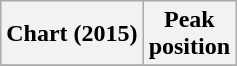<table class="wikitable plainrowheaders" style="text-align:center">
<tr>
<th scope="col">Chart (2015)</th>
<th scope="col">Peak<br> position</th>
</tr>
<tr>
</tr>
</table>
